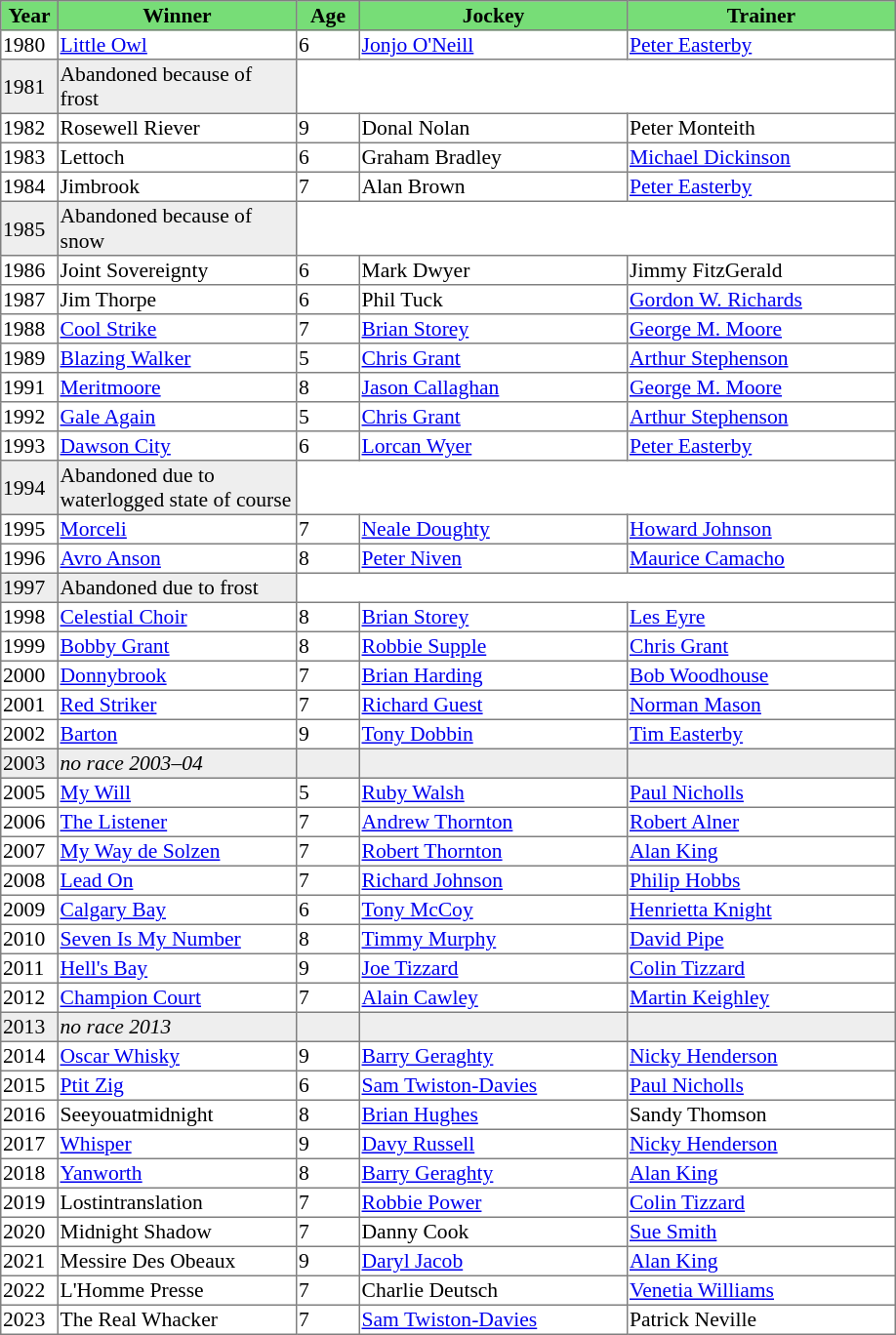<table class = "sortable" | border="1" style="border-collapse: collapse; font-size:90%">
<tr bgcolor="#77dd77" align="center">
<th width="36px"><strong>Year</strong><br></th>
<th width="160px"><strong>Winner</strong><br></th>
<th width="40px"><strong>Age</strong><br></th>
<th width="180px"><strong>Jockey</strong><br></th>
<th width="180px"><strong>Trainer</strong><br></th>
</tr>
<tr>
<td>1980</td>
<td><a href='#'>Little Owl</a></td>
<td>6</td>
<td><a href='#'>Jonjo O'Neill</a></td>
<td><a href='#'>Peter Easterby</a></td>
</tr>
<tr bgcolor="#eeeeee">
<td>1981<td>Abandoned because of frost</td></td>
</tr>
<tr>
<td>1982</td>
<td>Rosewell Riever</td>
<td>9</td>
<td>Donal Nolan</td>
<td>Peter Monteith</td>
</tr>
<tr>
<td>1983</td>
<td>Lettoch</td>
<td>6</td>
<td>Graham Bradley</td>
<td><a href='#'>Michael Dickinson</a></td>
</tr>
<tr>
<td>1984</td>
<td>Jimbrook</td>
<td>7</td>
<td>Alan Brown</td>
<td><a href='#'>Peter Easterby</a></td>
</tr>
<tr bgcolor="#eeeeee">
<td>1985<td>Abandoned because of snow</td></td>
</tr>
<tr>
<td>1986</td>
<td>Joint Sovereignty</td>
<td>6</td>
<td>Mark Dwyer</td>
<td>Jimmy FitzGerald</td>
</tr>
<tr>
<td>1987</td>
<td>Jim Thorpe</td>
<td>6</td>
<td>Phil Tuck</td>
<td><a href='#'>Gordon W. Richards</a></td>
</tr>
<tr>
<td>1988</td>
<td><a href='#'>Cool Strike</a></td>
<td>7</td>
<td><a href='#'>Brian Storey</a></td>
<td><a href='#'>George M. Moore</a></td>
</tr>
<tr>
<td>1989</td>
<td><a href='#'>Blazing Walker</a></td>
<td>5</td>
<td><a href='#'>Chris Grant</a></td>
<td><a href='#'>Arthur Stephenson</a></td>
</tr>
<tr>
<td>1991</td>
<td><a href='#'>Meritmoore</a></td>
<td>8</td>
<td><a href='#'>Jason Callaghan</a></td>
<td><a href='#'>George M. Moore</a></td>
</tr>
<tr>
<td>1992</td>
<td><a href='#'>Gale Again</a></td>
<td>5</td>
<td><a href='#'>Chris Grant</a></td>
<td><a href='#'>Arthur Stephenson</a></td>
</tr>
<tr>
<td>1993</td>
<td><a href='#'>Dawson City</a></td>
<td>6</td>
<td><a href='#'>Lorcan Wyer</a></td>
<td><a href='#'>Peter Easterby</a></td>
</tr>
<tr bgcolor="#eeeeee">
<td>1994<td>Abandoned due to waterlogged state of course</td></td>
</tr>
<tr>
<td>1995</td>
<td><a href='#'>Morceli</a></td>
<td>7</td>
<td><a href='#'>Neale Doughty</a></td>
<td><a href='#'>Howard Johnson</a></td>
</tr>
<tr>
<td>1996</td>
<td><a href='#'>Avro Anson</a></td>
<td>8</td>
<td><a href='#'>Peter Niven</a></td>
<td><a href='#'>Maurice Camacho</a></td>
</tr>
<tr bgcolor="#eeeeee">
<td>1997<td>Abandoned due to frost</td></td>
</tr>
<tr>
<td>1998</td>
<td><a href='#'>Celestial Choir</a></td>
<td>8</td>
<td><a href='#'>Brian Storey</a></td>
<td><a href='#'>Les Eyre</a></td>
</tr>
<tr>
<td>1999</td>
<td><a href='#'>Bobby Grant</a></td>
<td>8</td>
<td><a href='#'>Robbie Supple</a></td>
<td><a href='#'>Chris Grant</a></td>
</tr>
<tr>
<td>2000</td>
<td><a href='#'>Donnybrook</a></td>
<td>7</td>
<td><a href='#'>Brian Harding</a></td>
<td><a href='#'>Bob Woodhouse</a></td>
</tr>
<tr>
<td>2001</td>
<td><a href='#'>Red Striker</a></td>
<td>7</td>
<td><a href='#'>Richard Guest</a></td>
<td><a href='#'>Norman Mason</a></td>
</tr>
<tr>
<td>2002</td>
<td><a href='#'>Barton</a></td>
<td>9</td>
<td><a href='#'>Tony Dobbin</a></td>
<td><a href='#'>Tim Easterby</a></td>
</tr>
<tr bgcolor="#eeeeee">
<td><span>2003</span></td>
<td><em>no race 2003–04</em> </td>
<td></td>
<td></td>
<td></td>
</tr>
<tr>
<td>2005</td>
<td><a href='#'>My Will</a></td>
<td>5</td>
<td><a href='#'>Ruby Walsh</a></td>
<td><a href='#'>Paul Nicholls</a></td>
</tr>
<tr>
<td>2006</td>
<td><a href='#'>The Listener</a></td>
<td>7</td>
<td><a href='#'>Andrew Thornton</a></td>
<td><a href='#'>Robert Alner</a></td>
</tr>
<tr>
<td>2007</td>
<td><a href='#'>My Way de Solzen</a></td>
<td>7</td>
<td><a href='#'>Robert Thornton</a></td>
<td><a href='#'>Alan King</a></td>
</tr>
<tr>
<td>2008</td>
<td><a href='#'>Lead On</a></td>
<td>7</td>
<td><a href='#'>Richard Johnson</a></td>
<td><a href='#'>Philip Hobbs</a></td>
</tr>
<tr>
<td>2009</td>
<td><a href='#'>Calgary Bay</a></td>
<td>6</td>
<td><a href='#'>Tony McCoy</a></td>
<td><a href='#'>Henrietta Knight</a></td>
</tr>
<tr>
<td>2010</td>
<td><a href='#'>Seven Is My Number</a></td>
<td>8</td>
<td><a href='#'>Timmy Murphy</a></td>
<td><a href='#'>David Pipe</a></td>
</tr>
<tr>
<td>2011</td>
<td><a href='#'>Hell's Bay</a></td>
<td>9</td>
<td><a href='#'>Joe Tizzard</a></td>
<td><a href='#'>Colin Tizzard</a></td>
</tr>
<tr>
<td>2012</td>
<td><a href='#'>Champion Court</a></td>
<td>7</td>
<td><a href='#'>Alain Cawley</a></td>
<td><a href='#'>Martin Keighley</a></td>
</tr>
<tr bgcolor="#eeeeee">
<td><span>2013</span></td>
<td><em>no race 2013</em> </td>
<td></td>
<td></td>
<td></td>
</tr>
<tr>
<td>2014</td>
<td><a href='#'>Oscar Whisky</a></td>
<td>9</td>
<td><a href='#'>Barry Geraghty</a></td>
<td><a href='#'>Nicky Henderson</a></td>
</tr>
<tr>
<td>2015</td>
<td><a href='#'>Ptit Zig</a></td>
<td>6</td>
<td><a href='#'>Sam Twiston-Davies</a></td>
<td><a href='#'>Paul Nicholls</a></td>
</tr>
<tr>
<td>2016</td>
<td>Seeyouatmidnight</td>
<td>8</td>
<td><a href='#'>Brian Hughes</a></td>
<td>Sandy Thomson</td>
</tr>
<tr>
<td>2017</td>
<td><a href='#'>Whisper</a></td>
<td>9</td>
<td><a href='#'>Davy Russell</a></td>
<td><a href='#'>Nicky Henderson</a></td>
</tr>
<tr>
<td>2018</td>
<td><a href='#'>Yanworth</a></td>
<td>8</td>
<td><a href='#'>Barry Geraghty</a></td>
<td><a href='#'>Alan King</a></td>
</tr>
<tr>
<td>2019</td>
<td>Lostintranslation</td>
<td>7</td>
<td><a href='#'>Robbie Power</a></td>
<td><a href='#'>Colin Tizzard</a></td>
</tr>
<tr>
<td>2020</td>
<td>Midnight Shadow</td>
<td>7</td>
<td>Danny Cook</td>
<td><a href='#'>Sue Smith</a></td>
</tr>
<tr>
<td>2021</td>
<td>Messire Des Obeaux</td>
<td>9</td>
<td><a href='#'>Daryl Jacob</a></td>
<td><a href='#'>Alan King</a></td>
</tr>
<tr>
<td>2022</td>
<td>L'Homme Presse</td>
<td>7</td>
<td>Charlie Deutsch</td>
<td><a href='#'>Venetia Williams</a></td>
</tr>
<tr>
<td>2023</td>
<td>The Real Whacker</td>
<td>7</td>
<td><a href='#'>Sam Twiston-Davies</a></td>
<td>Patrick Neville</td>
</tr>
</table>
